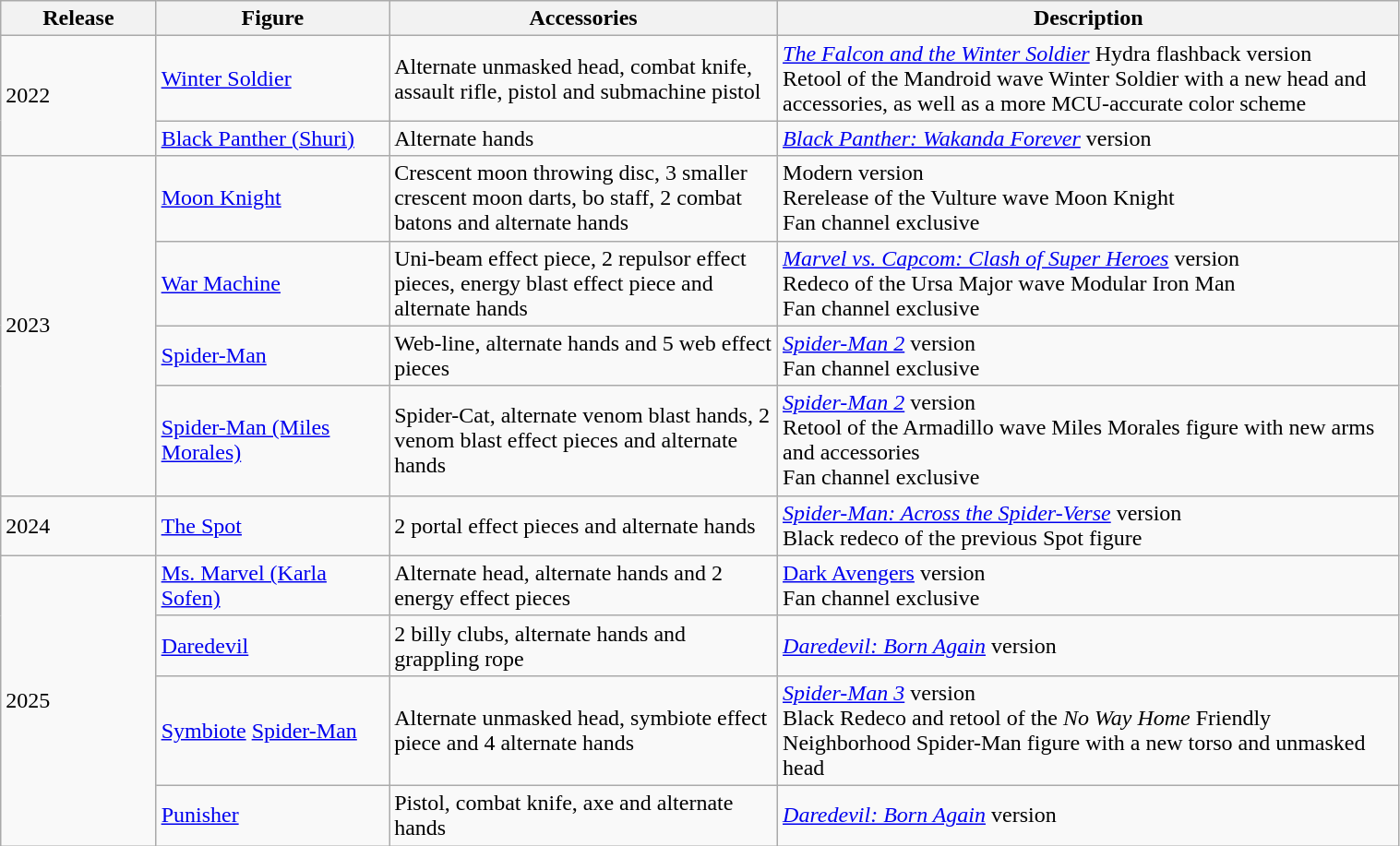<table class="wikitable" style="width:80%;">
<tr>
<th width=10%>Release</th>
<th width=15%>Figure</th>
<th width=25%>Accessories</th>
<th width=40%>Description</th>
</tr>
<tr>
<td rowspan=2>2022</td>
<td><a href='#'>Winter Soldier</a></td>
<td>Alternate unmasked head, combat knife, assault rifle, pistol and submachine pistol</td>
<td><em><a href='#'>The Falcon and the Winter Soldier</a></em> Hydra flashback version<br>Retool of the Mandroid wave Winter Soldier with a new head and accessories, as well as a more MCU-accurate color scheme</td>
</tr>
<tr>
<td><a href='#'>Black Panther (Shuri)</a></td>
<td>Alternate hands</td>
<td><em><a href='#'>Black Panther: Wakanda Forever</a></em> version</td>
</tr>
<tr>
<td rowspan=4>2023</td>
<td><a href='#'>Moon Knight</a></td>
<td>Crescent moon throwing disc, 3 smaller crescent moon darts, bo staff, 2 combat batons and alternate hands</td>
<td>Modern version<br>Rerelease of the Vulture wave Moon Knight<br>Fan channel exclusive</td>
</tr>
<tr>
<td><a href='#'>War Machine</a></td>
<td>Uni-beam effect piece, 2 repulsor effect pieces, energy blast effect piece and alternate hands</td>
<td><em><a href='#'>Marvel vs. Capcom: Clash of Super Heroes</a></em> version<br>Redeco of the Ursa Major wave Modular Iron Man<br>Fan channel exclusive</td>
</tr>
<tr>
<td><a href='#'>Spider-Man</a></td>
<td>Web-line, alternate hands and 5 web effect pieces</td>
<td><em><a href='#'>Spider-Man 2</a></em> version<br>Fan channel exclusive</td>
</tr>
<tr>
<td><a href='#'>Spider-Man (Miles Morales)</a></td>
<td>Spider-Cat, alternate venom blast hands, 2 venom blast effect pieces and alternate hands</td>
<td><em><a href='#'>Spider-Man 2</a></em> version<br>Retool of the Armadillo wave Miles Morales figure with new arms and accessories<br>Fan channel exclusive</td>
</tr>
<tr>
<td>2024</td>
<td><a href='#'>The Spot</a></td>
<td>2 portal effect pieces and alternate hands</td>
<td><em><a href='#'>Spider-Man: Across the Spider-Verse</a></em> version<br>Black redeco of the previous Spot figure</td>
</tr>
<tr>
<td rowspan=4>2025</td>
<td><a href='#'>Ms. Marvel (Karla Sofen)</a></td>
<td>Alternate head, alternate hands and 2 energy effect pieces</td>
<td><a href='#'>Dark Avengers</a> version<br>Fan channel exclusive</td>
</tr>
<tr>
<td><a href='#'>Daredevil</a></td>
<td>2 billy clubs, alternate hands and grappling rope</td>
<td><em><a href='#'>Daredevil: Born Again</a></em> version</td>
</tr>
<tr>
<td><a href='#'>Symbiote</a> <a href='#'>Spider-Man</a></td>
<td>Alternate unmasked head, symbiote effect piece and 4 alternate hands</td>
<td><em><a href='#'>Spider-Man 3</a></em> version<br>Black Redeco and retool of the <em>No Way Home</em> Friendly Neighborhood Spider-Man figure with a new torso and unmasked head</td>
</tr>
<tr>
<td><a href='#'>Punisher</a></td>
<td>Pistol, combat knife, axe and alternate hands</td>
<td><em><a href='#'>Daredevil: Born Again</a></em> version</td>
</tr>
</table>
